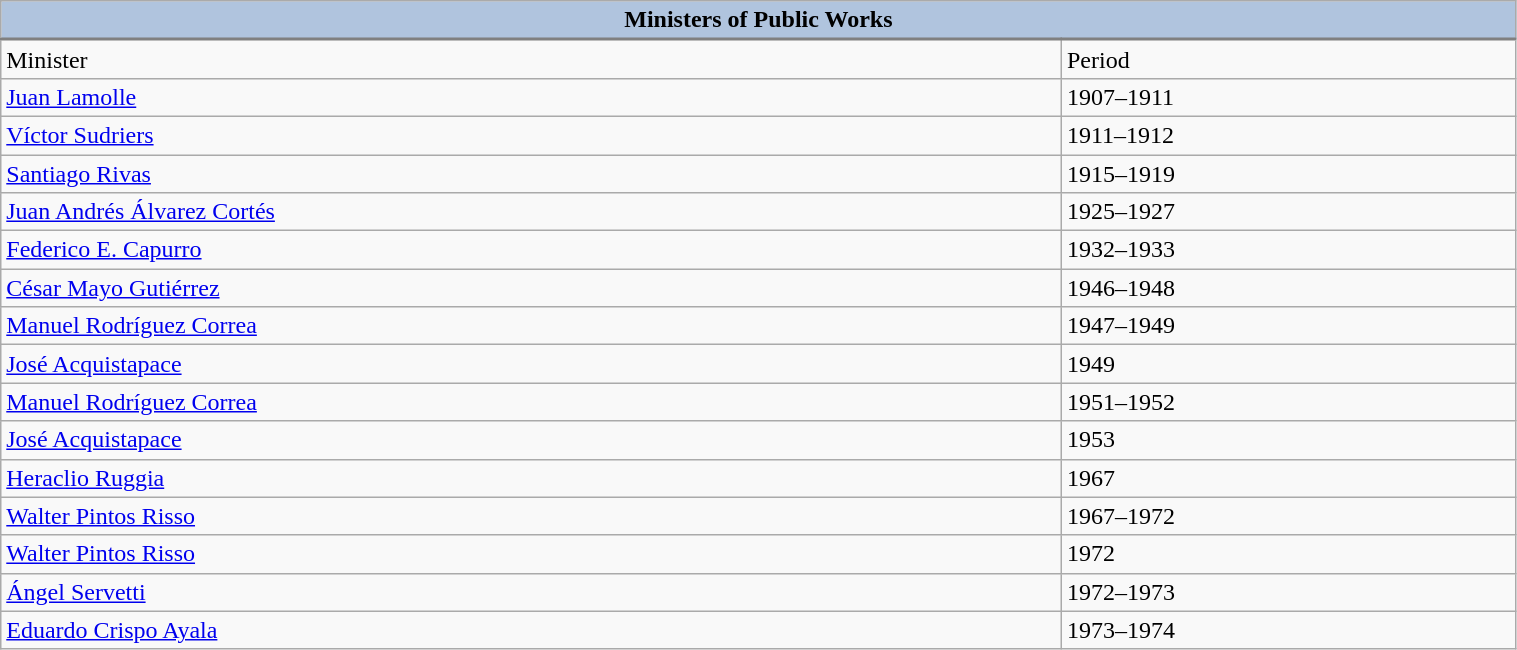<table class="wikitable" width=80%>
<tr>
<td style="text-align:center; border-bottom:2px solid gray;" bgcolor="lightsteelblue" colspan="2"><strong>Ministers of Public Works</strong></td>
</tr>
<tr>
<td width=70%>Minister</td>
<td>Period</td>
</tr>
<tr>
<td><a href='#'>Juan Lamolle</a></td>
<td>1907–1911</td>
</tr>
<tr>
<td><a href='#'>Víctor Sudriers</a></td>
<td>1911–1912</td>
</tr>
<tr>
<td><a href='#'>Santiago Rivas</a></td>
<td>1915–1919</td>
</tr>
<tr>
<td><a href='#'>Juan Andrés Álvarez Cortés</a></td>
<td>1925–1927</td>
</tr>
<tr>
<td><a href='#'>Federico E. Capurro</a></td>
<td>1932–1933</td>
</tr>
<tr>
<td><a href='#'>César Mayo Gutiérrez</a></td>
<td>1946–1948</td>
</tr>
<tr>
<td><a href='#'>Manuel Rodríguez Correa</a></td>
<td>1947–1949</td>
</tr>
<tr>
<td><a href='#'>José Acquistapace</a></td>
<td>1949</td>
</tr>
<tr>
<td><a href='#'>Manuel Rodríguez Correa</a></td>
<td>1951–1952</td>
</tr>
<tr>
<td><a href='#'>José Acquistapace</a></td>
<td>1953</td>
</tr>
<tr>
<td><a href='#'>Heraclio Ruggia</a></td>
<td>1967</td>
</tr>
<tr>
<td><a href='#'>Walter Pintos Risso</a></td>
<td>1967–1972</td>
</tr>
<tr>
<td><a href='#'>Walter Pintos Risso</a></td>
<td>1972</td>
</tr>
<tr>
<td><a href='#'>Ángel Servetti</a></td>
<td>1972–1973</td>
</tr>
<tr>
<td><a href='#'>Eduardo Crispo Ayala</a></td>
<td>1973–1974</td>
</tr>
</table>
